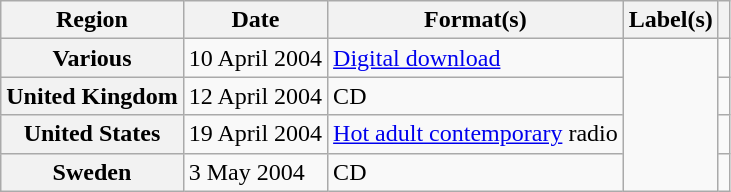<table class="wikitable plainrowheaders">
<tr>
<th scope="col">Region</th>
<th scope="col">Date</th>
<th scope="col">Format(s)</th>
<th scope="col">Label(s)</th>
<th scope="col"></th>
</tr>
<tr>
<th scope="row">Various</th>
<td>10 April 2004</td>
<td><a href='#'>Digital download</a></td>
<td rowspan="4"></td>
<td align="center"></td>
</tr>
<tr>
<th scope="row">United Kingdom</th>
<td>12 April 2004</td>
<td>CD</td>
<td align="center"></td>
</tr>
<tr>
<th scope="row">United States</th>
<td>19 April 2004</td>
<td><a href='#'>Hot adult contemporary</a> radio</td>
<td align="center"></td>
</tr>
<tr>
<th scope="row">Sweden</th>
<td>3 May 2004</td>
<td>CD</td>
<td align="center"></td>
</tr>
</table>
